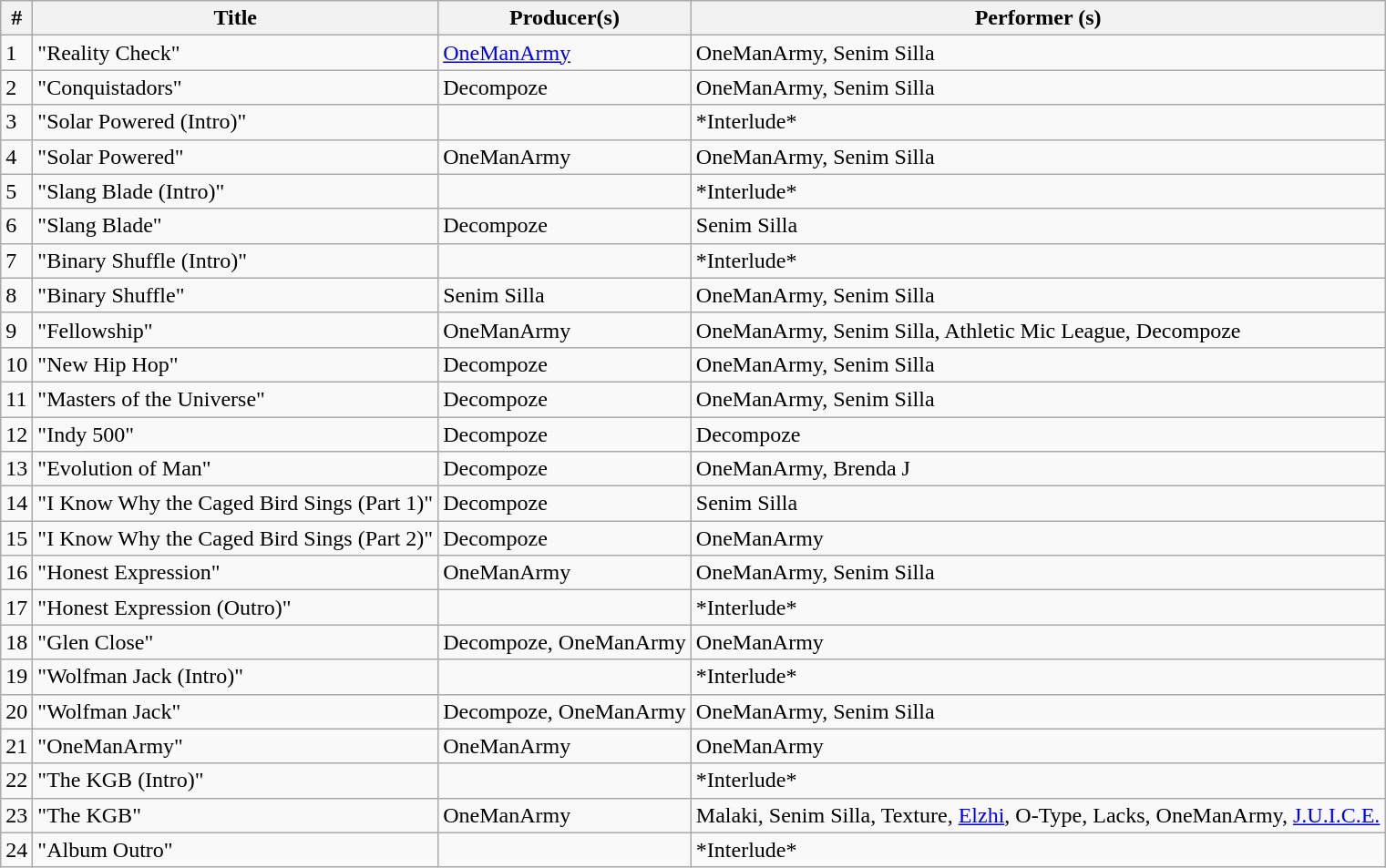<table class="wikitable">
<tr>
<th align="center">#</th>
<th align="center">Title</th>
<th align="center">Producer(s)</th>
<th align="center">Performer (s)</th>
</tr>
<tr>
<td>1</td>
<td>"Reality Check"</td>
<td><a href='#'>OneManArmy</a></td>
<td>OneManArmy, Senim Silla</td>
</tr>
<tr>
<td>2</td>
<td>"Conquistadors"</td>
<td>Decompoze</td>
<td>OneManArmy, Senim Silla</td>
</tr>
<tr>
<td>3</td>
<td>"Solar Powered (Intro)"</td>
<td></td>
<td>*Interlude*</td>
</tr>
<tr>
<td>4</td>
<td>"Solar Powered"</td>
<td>OneManArmy</td>
<td>OneManArmy, Senim Silla</td>
</tr>
<tr>
<td>5</td>
<td>"Slang Blade (Intro)"</td>
<td></td>
<td>*Interlude*</td>
</tr>
<tr>
<td>6</td>
<td>"Slang Blade"</td>
<td>Decompoze</td>
<td>Senim Silla</td>
</tr>
<tr>
<td>7</td>
<td>"Binary Shuffle (Intro)"</td>
<td></td>
<td>*Interlude*</td>
</tr>
<tr>
<td>8</td>
<td>"Binary Shuffle"</td>
<td>Senim Silla</td>
<td>OneManArmy, Senim Silla</td>
</tr>
<tr>
<td>9</td>
<td>"Fellowship"</td>
<td>OneManArmy</td>
<td>OneManArmy, Senim Silla, Athletic Mic League, Decompoze</td>
</tr>
<tr>
<td>10</td>
<td>"New Hip Hop"</td>
<td>Decompoze</td>
<td>OneManArmy, Senim Silla</td>
</tr>
<tr>
<td>11</td>
<td>"Masters of the Universe"</td>
<td>Decompoze</td>
<td>OneManArmy, Senim Silla</td>
</tr>
<tr>
<td>12</td>
<td>"Indy 500"</td>
<td>Decompoze</td>
<td>Decompoze</td>
</tr>
<tr>
<td>13</td>
<td>"Evolution of Man"</td>
<td>Decompoze</td>
<td>OneManArmy, Brenda J</td>
</tr>
<tr>
<td>14</td>
<td>"I Know Why the Caged Bird Sings (Part 1)"</td>
<td>Decompoze</td>
<td>Senim Silla</td>
</tr>
<tr>
<td>15</td>
<td>"I Know Why the Caged Bird Sings (Part 2)"</td>
<td>Decompoze</td>
<td>OneManArmy</td>
</tr>
<tr>
<td>16</td>
<td>"Honest Expression"</td>
<td>OneManArmy</td>
<td>OneManArmy, Senim Silla</td>
</tr>
<tr>
<td>17</td>
<td>"Honest Expression (Outro)"</td>
<td></td>
<td>*Interlude*</td>
</tr>
<tr>
<td>18</td>
<td>"Glen Close"</td>
<td>Decompoze, OneManArmy</td>
<td>OneManArmy</td>
</tr>
<tr>
<td>19</td>
<td>"Wolfman Jack (Intro)"</td>
<td></td>
<td>*Interlude*</td>
</tr>
<tr>
<td>20</td>
<td>"Wolfman Jack"</td>
<td>Decompoze, OneManArmy</td>
<td>OneManArmy, Senim Silla</td>
</tr>
<tr>
<td>21</td>
<td>"OneManArmy"</td>
<td>OneManArmy</td>
<td>OneManArmy</td>
</tr>
<tr>
<td>22</td>
<td>"The KGB (Intro)"</td>
<td></td>
<td>*Interlude*</td>
</tr>
<tr>
<td>23</td>
<td>"The KGB"</td>
<td>OneManArmy</td>
<td>Malaki, Senim Silla, Texture, <a href='#'>Elzhi</a>, O-Type, Lacks, OneManArmy, <a href='#'>J.U.I.C.E.</a></td>
</tr>
<tr>
<td>24</td>
<td>"Album Outro"</td>
<td></td>
<td>*Interlude*</td>
</tr>
</table>
